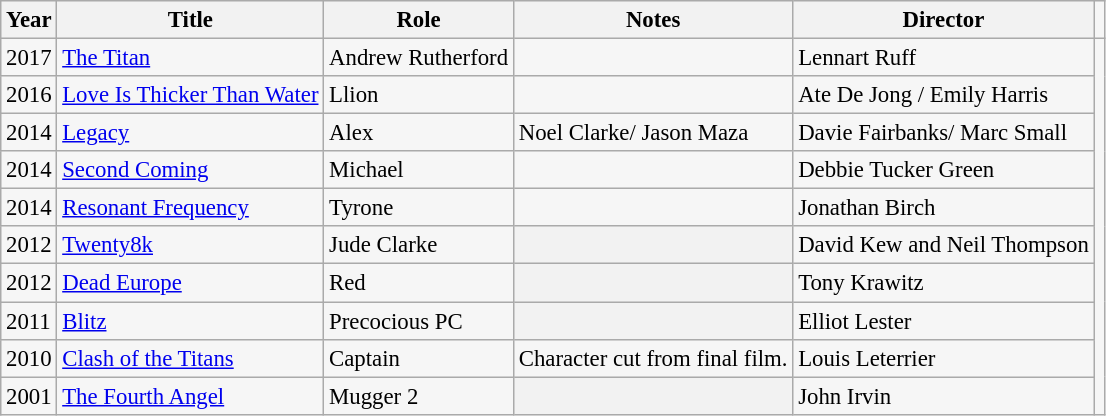<table class="wikitable" style="background:#f6f6f6; font-size:95%;">
<tr>
<th>Year</th>
<th>Title</th>
<th>Role</th>
<th>Notes</th>
<th>Director</th>
<td></td>
</tr>
<tr>
<td>2017</td>
<td><a href='#'>The Titan</a></td>
<td>Andrew Rutherford</td>
<td></td>
<td>Lennart Ruff</td>
</tr>
<tr>
<td>2016</td>
<td><a href='#'>Love Is Thicker Than Water</a></td>
<td>Llion</td>
<td></td>
<td>Ate De Jong / Emily Harris</td>
</tr>
<tr>
<td>2014</td>
<td><a href='#'>Legacy</a></td>
<td>Alex</td>
<td>Noel Clarke/ Jason Maza</td>
<td>Davie Fairbanks/ Marc Small</td>
</tr>
<tr>
<td>2014</td>
<td><a href='#'>Second Coming</a></td>
<td>Michael</td>
<td></td>
<td>Debbie Tucker Green</td>
</tr>
<tr>
<td>2014</td>
<td><a href='#'>Resonant Frequency</a></td>
<td>Tyrone</td>
<td></td>
<td>Jonathan Birch</td>
</tr>
<tr>
<td>2012</td>
<td><a href='#'>Twenty8k</a></td>
<td>Jude Clarke</td>
<th></th>
<td>David Kew and Neil Thompson</td>
</tr>
<tr>
<td>2012</td>
<td><a href='#'>Dead Europe</a></td>
<td>Red</td>
<th></th>
<td>Tony Krawitz</td>
</tr>
<tr>
<td>2011</td>
<td><a href='#'>Blitz</a></td>
<td>Precocious PC</td>
<th></th>
<td>Elliot Lester</td>
</tr>
<tr>
<td>2010</td>
<td><a href='#'>Clash of the Titans</a></td>
<td>Captain</td>
<td>Character cut from final film.</td>
<td>Louis Leterrier</td>
</tr>
<tr>
<td>2001</td>
<td><a href='#'>The Fourth Angel</a></td>
<td>Mugger 2</td>
<th></th>
<td>John Irvin</td>
</tr>
</table>
